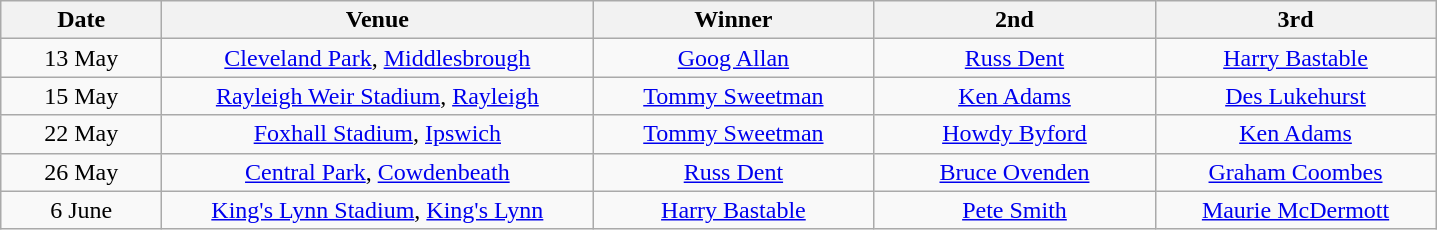<table class="wikitable" style="text-align:center">
<tr>
<th width=100>Date</th>
<th width=280>Venue</th>
<th width=180>Winner</th>
<th width=180>2nd</th>
<th width=180>3rd</th>
</tr>
<tr>
<td align=center>13 May</td>
<td><a href='#'>Cleveland Park</a>, <a href='#'>Middlesbrough</a></td>
<td><a href='#'>Goog Allan</a></td>
<td><a href='#'>Russ Dent</a></td>
<td><a href='#'>Harry Bastable</a></td>
</tr>
<tr>
<td align=center>15 May</td>
<td><a href='#'>Rayleigh Weir Stadium</a>, <a href='#'>Rayleigh</a></td>
<td><a href='#'>Tommy Sweetman</a></td>
<td><a href='#'>Ken Adams</a></td>
<td><a href='#'>Des Lukehurst</a></td>
</tr>
<tr>
<td align=center>22 May</td>
<td><a href='#'>Foxhall Stadium</a>, <a href='#'>Ipswich</a></td>
<td><a href='#'>Tommy Sweetman</a></td>
<td><a href='#'>Howdy Byford</a></td>
<td><a href='#'>Ken Adams</a></td>
</tr>
<tr>
<td align=center>26 May</td>
<td><a href='#'>Central Park</a>, <a href='#'>Cowdenbeath</a></td>
<td><a href='#'>Russ Dent</a></td>
<td><a href='#'>Bruce Ovenden</a></td>
<td><a href='#'>Graham Coombes</a></td>
</tr>
<tr>
<td align=center>6 June</td>
<td><a href='#'>King's Lynn Stadium</a>, <a href='#'>King's Lynn</a></td>
<td><a href='#'>Harry Bastable</a></td>
<td><a href='#'>Pete Smith</a></td>
<td><a href='#'>Maurie McDermott</a></td>
</tr>
</table>
